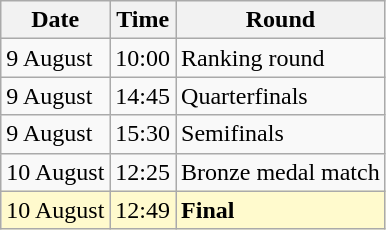<table class="wikitable">
<tr>
<th>Date</th>
<th>Time</th>
<th>Round</th>
</tr>
<tr>
<td>9 August</td>
<td>10:00</td>
<td>Ranking round</td>
</tr>
<tr>
<td>9 August</td>
<td>14:45</td>
<td>Quarterfinals</td>
</tr>
<tr>
<td>9 August</td>
<td>15:30</td>
<td>Semifinals</td>
</tr>
<tr>
<td>10 August</td>
<td>12:25</td>
<td>Bronze medal match</td>
</tr>
<tr style=background:lemonchiffon>
<td>10 August</td>
<td>12:49</td>
<td><strong>Final</strong></td>
</tr>
</table>
